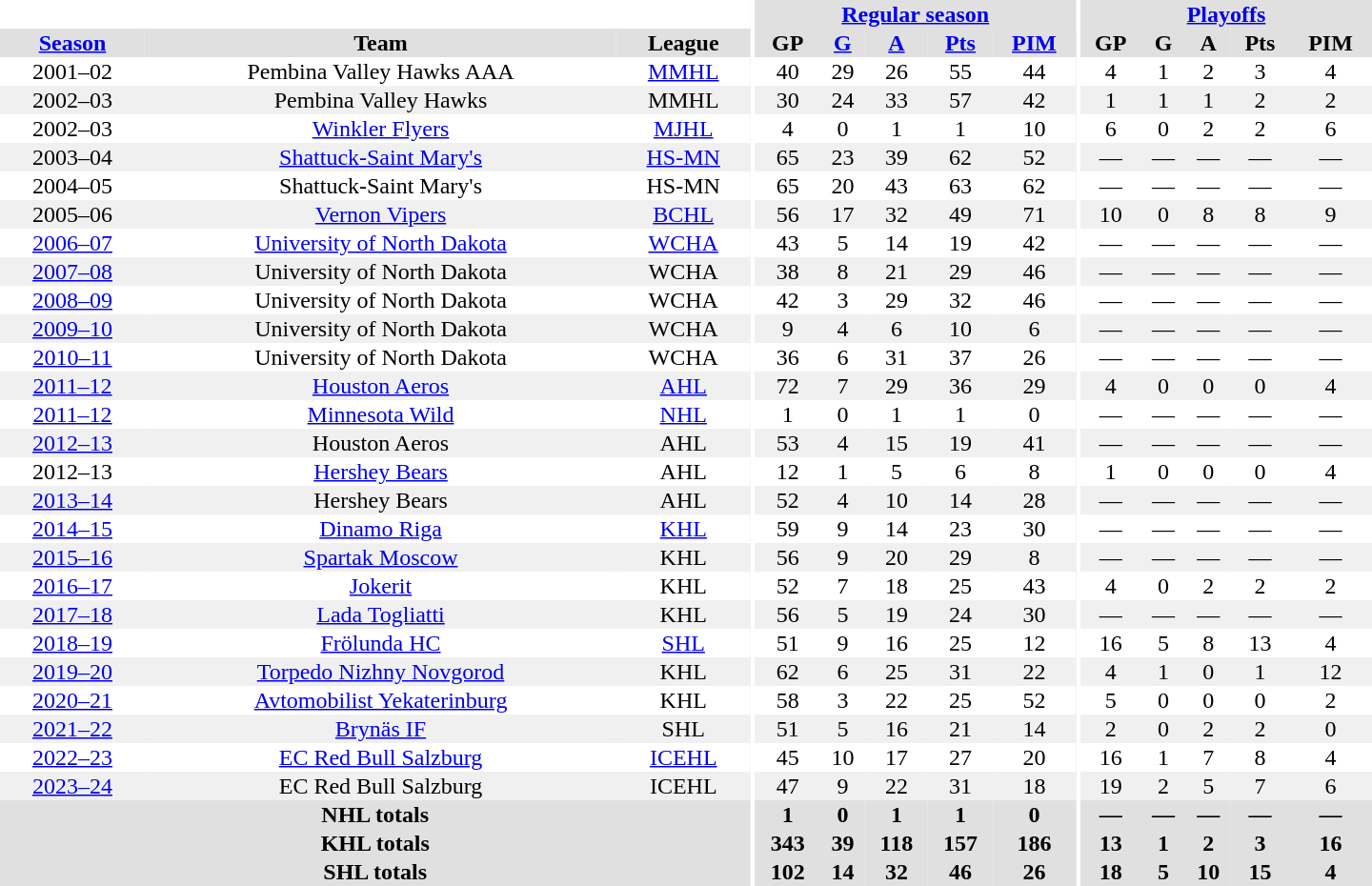<table border="0" cellpadding="1" cellspacing="0" style="text-align:center; width:60em">
<tr bgcolor="#e0e0e0">
<th colspan="3" bgcolor="#ffffff"></th>
<th rowspan="99" bgcolor="#ffffff"></th>
<th colspan="5"><a href='#'>Regular season</a></th>
<th rowspan="99" bgcolor="#ffffff"></th>
<th colspan="5"><a href='#'>Playoffs</a></th>
</tr>
<tr bgcolor="#e0e0e0">
<th><a href='#'>Season</a></th>
<th>Team</th>
<th>League</th>
<th>GP</th>
<th><a href='#'>G</a></th>
<th><a href='#'>A</a></th>
<th><a href='#'>Pts</a></th>
<th><a href='#'>PIM</a></th>
<th>GP</th>
<th>G</th>
<th>A</th>
<th>Pts</th>
<th>PIM</th>
</tr>
<tr>
<td>2001–02</td>
<td>Pembina Valley Hawks AAA</td>
<td><a href='#'>MMHL</a></td>
<td>40</td>
<td>29</td>
<td>26</td>
<td>55</td>
<td>44</td>
<td>4</td>
<td>1</td>
<td>2</td>
<td>3</td>
<td>4</td>
</tr>
<tr bgcolor="#f0f0f0">
<td>2002–03</td>
<td>Pembina Valley Hawks</td>
<td>MMHL</td>
<td>30</td>
<td>24</td>
<td>33</td>
<td>57</td>
<td>42</td>
<td>1</td>
<td>1</td>
<td>1</td>
<td>2</td>
<td>2</td>
</tr>
<tr>
<td>2002–03</td>
<td><a href='#'>Winkler Flyers</a></td>
<td><a href='#'>MJHL</a></td>
<td>4</td>
<td>0</td>
<td>1</td>
<td>1</td>
<td>10</td>
<td>6</td>
<td>0</td>
<td>2</td>
<td>2</td>
<td>6</td>
</tr>
<tr style="background:#f0f0f0;">
<td>2003–04</td>
<td><a href='#'>Shattuck-Saint Mary's</a></td>
<td><a href='#'>HS-MN</a></td>
<td>65</td>
<td>23</td>
<td>39</td>
<td>62</td>
<td>52</td>
<td>—</td>
<td>—</td>
<td>—</td>
<td>—</td>
<td>—</td>
</tr>
<tr>
<td>2004–05</td>
<td>Shattuck-Saint Mary's</td>
<td>HS-MN</td>
<td>65</td>
<td>20</td>
<td>43</td>
<td>63</td>
<td>62</td>
<td>—</td>
<td>—</td>
<td>—</td>
<td>—</td>
<td>—</td>
</tr>
<tr style="background:#f0f0f0;">
<td>2005–06</td>
<td><a href='#'>Vernon Vipers</a></td>
<td><a href='#'>BCHL</a></td>
<td>56</td>
<td>17</td>
<td>32</td>
<td>49</td>
<td>71</td>
<td>10</td>
<td>0</td>
<td>8</td>
<td>8</td>
<td>9</td>
</tr>
<tr>
<td><a href='#'>2006–07</a></td>
<td><a href='#'>University of North Dakota</a></td>
<td><a href='#'>WCHA</a></td>
<td>43</td>
<td>5</td>
<td>14</td>
<td>19</td>
<td>42</td>
<td>—</td>
<td>—</td>
<td>—</td>
<td>—</td>
<td>—</td>
</tr>
<tr style="background:#f0f0f0;">
<td><a href='#'>2007–08</a></td>
<td>University of North Dakota</td>
<td>WCHA</td>
<td>38</td>
<td>8</td>
<td>21</td>
<td>29</td>
<td>46</td>
<td>—</td>
<td>—</td>
<td>—</td>
<td>—</td>
<td>—</td>
</tr>
<tr>
<td><a href='#'>2008–09</a></td>
<td>University of North Dakota</td>
<td>WCHA</td>
<td>42</td>
<td>3</td>
<td>29</td>
<td>32</td>
<td>46</td>
<td>—</td>
<td>—</td>
<td>—</td>
<td>—</td>
<td>—</td>
</tr>
<tr style="background:#f0f0f0;">
<td><a href='#'>2009–10</a></td>
<td>University of North Dakota</td>
<td>WCHA</td>
<td>9</td>
<td>4</td>
<td>6</td>
<td>10</td>
<td>6</td>
<td>—</td>
<td>—</td>
<td>—</td>
<td>—</td>
<td>—</td>
</tr>
<tr>
<td><a href='#'>2010–11</a></td>
<td>University of North Dakota</td>
<td>WCHA</td>
<td>36</td>
<td>6</td>
<td>31</td>
<td>37</td>
<td>26</td>
<td>—</td>
<td>—</td>
<td>—</td>
<td>—</td>
<td>—</td>
</tr>
<tr style="background:#f0f0f0;">
<td><a href='#'>2011–12</a></td>
<td><a href='#'>Houston Aeros</a></td>
<td><a href='#'>AHL</a></td>
<td>72</td>
<td>7</td>
<td>29</td>
<td>36</td>
<td>29</td>
<td>4</td>
<td>0</td>
<td>0</td>
<td>0</td>
<td>4</td>
</tr>
<tr>
<td><a href='#'>2011–12</a></td>
<td><a href='#'>Minnesota Wild</a></td>
<td><a href='#'>NHL</a></td>
<td>1</td>
<td>0</td>
<td>1</td>
<td>1</td>
<td>0</td>
<td>—</td>
<td>—</td>
<td>—</td>
<td>—</td>
<td>—</td>
</tr>
<tr style="background:#f0f0f0;">
<td><a href='#'>2012–13</a></td>
<td>Houston Aeros</td>
<td>AHL</td>
<td>53</td>
<td>4</td>
<td>15</td>
<td>19</td>
<td>41</td>
<td>—</td>
<td>—</td>
<td>—</td>
<td>—</td>
<td>—</td>
</tr>
<tr>
<td>2012–13</td>
<td><a href='#'>Hershey Bears</a></td>
<td>AHL</td>
<td>12</td>
<td>1</td>
<td>5</td>
<td>6</td>
<td>8</td>
<td>1</td>
<td>0</td>
<td>0</td>
<td>0</td>
<td>4</td>
</tr>
<tr style="background:#f0f0f0;">
<td><a href='#'>2013–14</a></td>
<td>Hershey Bears</td>
<td>AHL</td>
<td>52</td>
<td>4</td>
<td>10</td>
<td>14</td>
<td>28</td>
<td>—</td>
<td>—</td>
<td>—</td>
<td>—</td>
<td>—</td>
</tr>
<tr>
<td><a href='#'>2014–15</a></td>
<td><a href='#'>Dinamo Riga</a></td>
<td><a href='#'>KHL</a></td>
<td>59</td>
<td>9</td>
<td>14</td>
<td>23</td>
<td>30</td>
<td>—</td>
<td>—</td>
<td>—</td>
<td>—</td>
<td>—</td>
</tr>
<tr style="background:#f0f0f0;">
<td><a href='#'>2015–16</a></td>
<td><a href='#'>Spartak Moscow</a></td>
<td>KHL</td>
<td>56</td>
<td>9</td>
<td>20</td>
<td>29</td>
<td>8</td>
<td>—</td>
<td>—</td>
<td>—</td>
<td>—</td>
<td>—</td>
</tr>
<tr>
<td><a href='#'>2016–17</a></td>
<td><a href='#'>Jokerit</a></td>
<td>KHL</td>
<td>52</td>
<td>7</td>
<td>18</td>
<td>25</td>
<td>43</td>
<td>4</td>
<td>0</td>
<td>2</td>
<td>2</td>
<td>2</td>
</tr>
<tr style="background:#f0f0f0;">
<td><a href='#'>2017–18</a></td>
<td><a href='#'>Lada Togliatti</a></td>
<td>KHL</td>
<td>56</td>
<td>5</td>
<td>19</td>
<td>24</td>
<td>30</td>
<td>—</td>
<td>—</td>
<td>—</td>
<td>—</td>
<td>—</td>
</tr>
<tr>
<td><a href='#'>2018–19</a></td>
<td><a href='#'>Frölunda HC</a></td>
<td><a href='#'>SHL</a></td>
<td>51</td>
<td>9</td>
<td>16</td>
<td>25</td>
<td>12</td>
<td>16</td>
<td>5</td>
<td>8</td>
<td>13</td>
<td>4</td>
</tr>
<tr style="background:#f0f0f0;">
<td><a href='#'>2019–20</a></td>
<td><a href='#'>Torpedo Nizhny Novgorod</a></td>
<td>KHL</td>
<td>62</td>
<td>6</td>
<td>25</td>
<td>31</td>
<td>22</td>
<td>4</td>
<td>1</td>
<td>0</td>
<td>1</td>
<td>12</td>
</tr>
<tr>
<td><a href='#'>2020–21</a></td>
<td><a href='#'>Avtomobilist Yekaterinburg</a></td>
<td>KHL</td>
<td>58</td>
<td>3</td>
<td>22</td>
<td>25</td>
<td>52</td>
<td>5</td>
<td>0</td>
<td>0</td>
<td>0</td>
<td>2</td>
</tr>
<tr style="background:#f0f0f0;">
<td><a href='#'>2021–22</a></td>
<td><a href='#'>Brynäs IF</a></td>
<td>SHL</td>
<td>51</td>
<td>5</td>
<td>16</td>
<td>21</td>
<td>14</td>
<td>2</td>
<td>0</td>
<td>2</td>
<td>2</td>
<td>0</td>
</tr>
<tr>
<td><a href='#'>2022–23</a></td>
<td><a href='#'>EC Red Bull Salzburg</a></td>
<td><a href='#'>ICEHL</a></td>
<td>45</td>
<td>10</td>
<td>17</td>
<td>27</td>
<td>20</td>
<td>16</td>
<td>1</td>
<td>7</td>
<td>8</td>
<td>4</td>
</tr>
<tr style="background:#f0f0f0;">
<td><a href='#'>2023–24</a></td>
<td>EC Red Bull Salzburg</td>
<td>ICEHL</td>
<td>47</td>
<td>9</td>
<td>22</td>
<td>31</td>
<td>18</td>
<td>19</td>
<td>2</td>
<td>5</td>
<td>7</td>
<td>6</td>
</tr>
<tr bgcolor="#e0e0e0">
<th colspan="3">NHL totals</th>
<th>1</th>
<th>0</th>
<th>1</th>
<th>1</th>
<th>0</th>
<th>—</th>
<th>—</th>
<th>—</th>
<th>—</th>
<th>—</th>
</tr>
<tr bgcolor="#e0e0e0">
<th colspan="3">KHL totals</th>
<th>343</th>
<th>39</th>
<th>118</th>
<th>157</th>
<th>186</th>
<th>13</th>
<th>1</th>
<th>2</th>
<th>3</th>
<th>16</th>
</tr>
<tr bgcolor="#e0e0e0">
<th colspan="3">SHL totals</th>
<th>102</th>
<th>14</th>
<th>32</th>
<th>46</th>
<th>26</th>
<th>18</th>
<th>5</th>
<th>10</th>
<th>15</th>
<th>4</th>
</tr>
</table>
